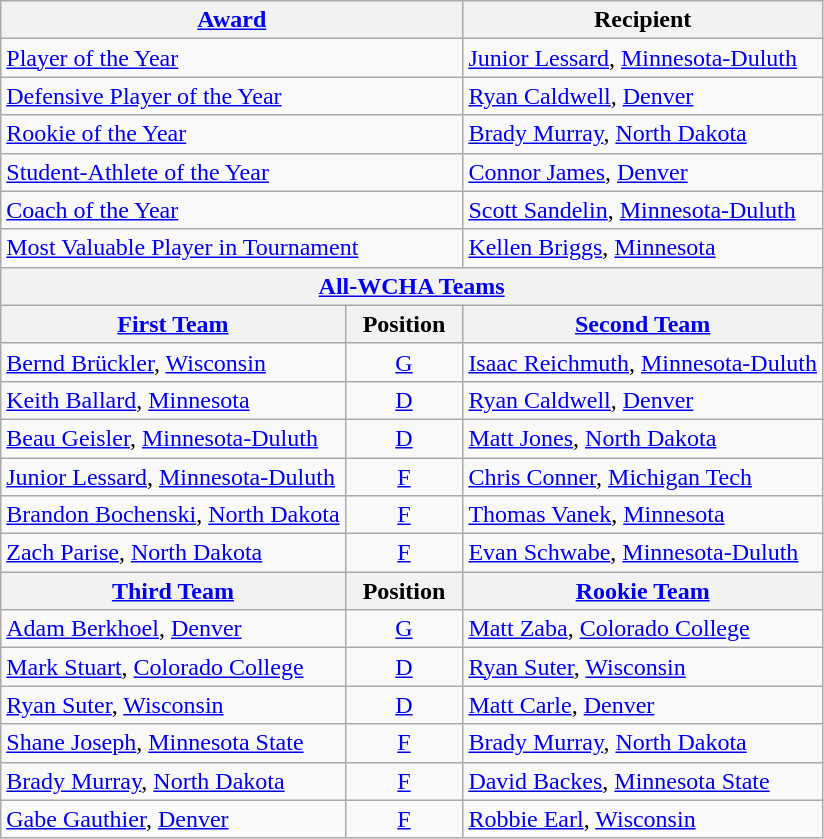<table class="wikitable">
<tr>
<th colspan=2><a href='#'>Award</a></th>
<th>Recipient</th>
</tr>
<tr>
<td colspan=2><a href='#'>Player of the Year</a></td>
<td><a href='#'>Junior Lessard</a>, <a href='#'>Minnesota-Duluth</a></td>
</tr>
<tr>
<td colspan=2><a href='#'>Defensive Player of the Year</a></td>
<td><a href='#'>Ryan Caldwell</a>, <a href='#'>Denver</a></td>
</tr>
<tr>
<td colspan=2><a href='#'>Rookie of the Year</a></td>
<td><a href='#'>Brady Murray</a>, <a href='#'>North Dakota</a></td>
</tr>
<tr>
<td colspan=2><a href='#'>Student-Athlete of the Year</a></td>
<td><a href='#'>Connor James</a>, <a href='#'>Denver</a></td>
</tr>
<tr>
<td colspan=2><a href='#'>Coach of the Year</a></td>
<td><a href='#'>Scott Sandelin</a>, <a href='#'>Minnesota-Duluth</a></td>
</tr>
<tr>
<td colspan=2><a href='#'>Most Valuable Player in Tournament</a></td>
<td><a href='#'>Kellen Briggs</a>, <a href='#'>Minnesota</a></td>
</tr>
<tr>
<th colspan=3><a href='#'>All-WCHA Teams</a></th>
</tr>
<tr>
<th><a href='#'>First Team</a></th>
<th>  Position  </th>
<th><a href='#'>Second Team</a></th>
</tr>
<tr>
<td><a href='#'>Bernd Brückler</a>, <a href='#'>Wisconsin</a></td>
<td align=center><a href='#'>G</a></td>
<td><a href='#'>Isaac Reichmuth</a>, <a href='#'>Minnesota-Duluth</a></td>
</tr>
<tr>
<td><a href='#'>Keith Ballard</a>, <a href='#'>Minnesota</a></td>
<td align=center><a href='#'>D</a></td>
<td><a href='#'>Ryan Caldwell</a>, <a href='#'>Denver</a></td>
</tr>
<tr>
<td><a href='#'>Beau Geisler</a>, <a href='#'>Minnesota-Duluth</a></td>
<td align=center><a href='#'>D</a></td>
<td><a href='#'>Matt Jones</a>, <a href='#'>North Dakota</a></td>
</tr>
<tr>
<td><a href='#'>Junior Lessard</a>, <a href='#'>Minnesota-Duluth</a></td>
<td align=center><a href='#'>F</a></td>
<td><a href='#'>Chris Conner</a>, <a href='#'>Michigan Tech</a></td>
</tr>
<tr>
<td><a href='#'>Brandon Bochenski</a>, <a href='#'>North Dakota</a></td>
<td align=center><a href='#'>F</a></td>
<td><a href='#'>Thomas Vanek</a>, <a href='#'>Minnesota</a></td>
</tr>
<tr>
<td><a href='#'>Zach Parise</a>, <a href='#'>North Dakota</a></td>
<td align=center><a href='#'>F</a></td>
<td><a href='#'>Evan Schwabe</a>, <a href='#'>Minnesota-Duluth</a></td>
</tr>
<tr>
<th><a href='#'>Third Team</a></th>
<th>  Position  </th>
<th><a href='#'>Rookie Team</a></th>
</tr>
<tr>
<td><a href='#'>Adam Berkhoel</a>, <a href='#'>Denver</a></td>
<td align=center><a href='#'>G</a></td>
<td><a href='#'>Matt Zaba</a>, <a href='#'>Colorado College</a></td>
</tr>
<tr>
<td><a href='#'>Mark Stuart</a>, <a href='#'>Colorado College</a></td>
<td align=center><a href='#'>D</a></td>
<td><a href='#'>Ryan Suter</a>, <a href='#'>Wisconsin</a></td>
</tr>
<tr>
<td><a href='#'>Ryan Suter</a>, <a href='#'>Wisconsin</a></td>
<td align=center><a href='#'>D</a></td>
<td><a href='#'>Matt Carle</a>, <a href='#'>Denver</a></td>
</tr>
<tr>
<td><a href='#'>Shane Joseph</a>, <a href='#'>Minnesota State</a></td>
<td align=center><a href='#'>F</a></td>
<td><a href='#'>Brady Murray</a>, <a href='#'>North Dakota</a></td>
</tr>
<tr>
<td><a href='#'>Brady Murray</a>, <a href='#'>North Dakota</a></td>
<td align=center><a href='#'>F</a></td>
<td><a href='#'>David Backes</a>, <a href='#'>Minnesota State</a></td>
</tr>
<tr>
<td><a href='#'>Gabe Gauthier</a>, <a href='#'>Denver</a></td>
<td align=center><a href='#'>F</a></td>
<td><a href='#'>Robbie Earl</a>, <a href='#'>Wisconsin</a></td>
</tr>
</table>
